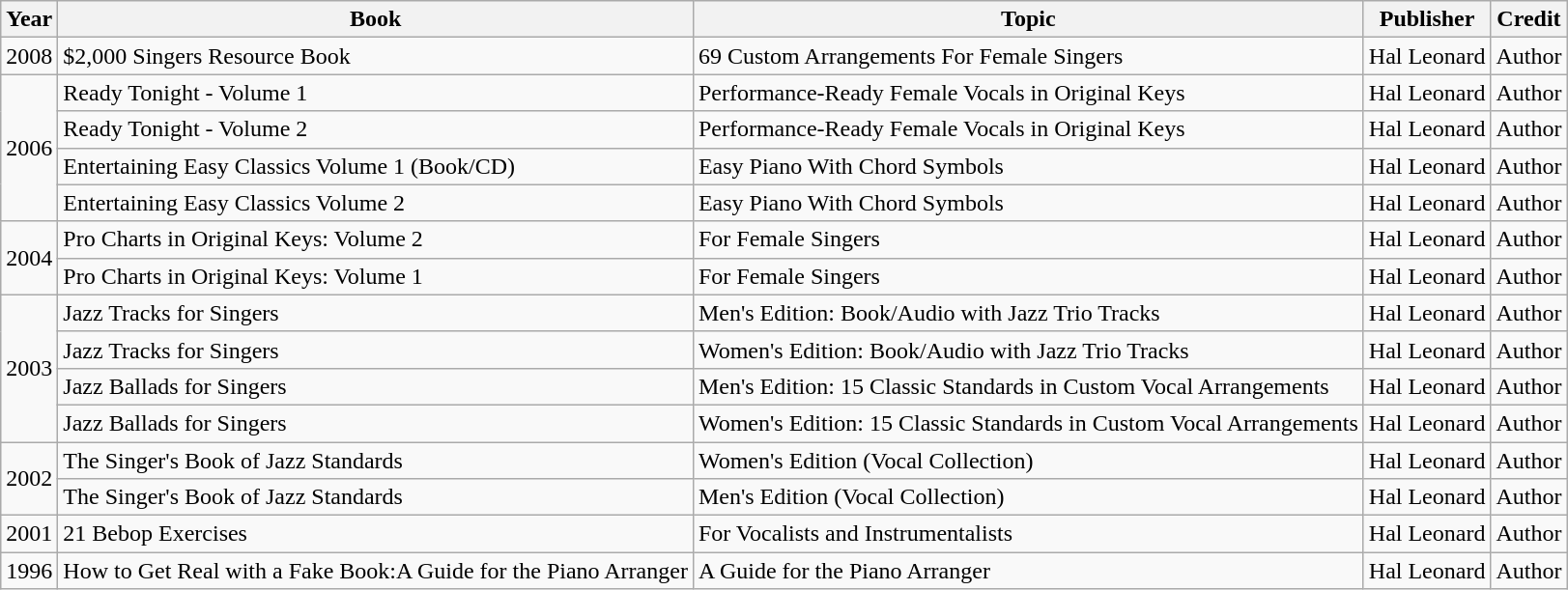<table class="wikitable">
<tr>
<th>Year</th>
<th>Book</th>
<th>Topic</th>
<th>Publisher</th>
<th>Credit</th>
</tr>
<tr>
<td rowspan="1">2008</td>
<td>$2,000 Singers Resource Book</td>
<td>69 Custom Arrangements For Female Singers</td>
<td>Hal Leonard</td>
<td>Author</td>
</tr>
<tr>
<td rowspan="4">2006</td>
<td>Ready Tonight - Volume 1</td>
<td>Performance-Ready Female Vocals in Original Keys</td>
<td>Hal Leonard</td>
<td>Author</td>
</tr>
<tr>
<td>Ready Tonight - Volume 2</td>
<td>Performance-Ready Female Vocals in Original Keys</td>
<td>Hal Leonard</td>
<td>Author</td>
</tr>
<tr>
<td>Entertaining Easy Classics Volume 1  (Book/CD)</td>
<td>Easy Piano With Chord Symbols</td>
<td>Hal Leonard</td>
<td>Author</td>
</tr>
<tr>
<td>Entertaining Easy Classics Volume 2</td>
<td>Easy Piano With Chord Symbols</td>
<td>Hal Leonard</td>
<td>Author</td>
</tr>
<tr>
<td rowspan="2">2004</td>
<td>Pro Charts in Original Keys: Volume 2</td>
<td>For Female Singers</td>
<td>Hal Leonard</td>
<td>Author</td>
</tr>
<tr>
<td>Pro Charts in Original Keys: Volume 1</td>
<td>For Female Singers</td>
<td>Hal Leonard</td>
<td>Author</td>
</tr>
<tr>
<td rowspan="4">2003</td>
<td>Jazz Tracks for Singers</td>
<td>Men's Edition: Book/Audio with Jazz Trio Tracks </td>
<td>Hal Leonard</td>
<td>Author</td>
</tr>
<tr>
<td>Jazz Tracks for Singers</td>
<td>Women's Edition: Book/Audio with Jazz Trio Tracks</td>
<td>Hal Leonard</td>
<td>Author</td>
</tr>
<tr>
<td>Jazz Ballads for Singers</td>
<td>Men's Edition: 15 Classic Standards in Custom Vocal Arrangements</td>
<td>Hal Leonard</td>
<td>Author</td>
</tr>
<tr>
<td>Jazz Ballads for Singers</td>
<td>Women's Edition: 15 Classic Standards in Custom Vocal Arrangements</td>
<td>Hal Leonard</td>
<td>Author</td>
</tr>
<tr>
<td rowspan="2">2002</td>
<td>The Singer's Book of Jazz Standards</td>
<td>Women's Edition (Vocal Collection)</td>
<td>Hal Leonard</td>
<td>Author</td>
</tr>
<tr>
<td>The Singer's Book of Jazz Standards</td>
<td>Men's Edition (Vocal Collection)</td>
<td>Hal Leonard</td>
<td>Author</td>
</tr>
<tr>
<td rowspan="1">2001</td>
<td>21 Bebop Exercises</td>
<td>For Vocalists and Instrumentalists</td>
<td>Hal Leonard</td>
<td>Author</td>
</tr>
<tr>
<td rowspan="1">1996</td>
<td>How to Get Real with a Fake Book:A Guide for the Piano Arranger</td>
<td>A Guide for the Piano Arranger</td>
<td>Hal Leonard</td>
<td>Author</td>
</tr>
</table>
